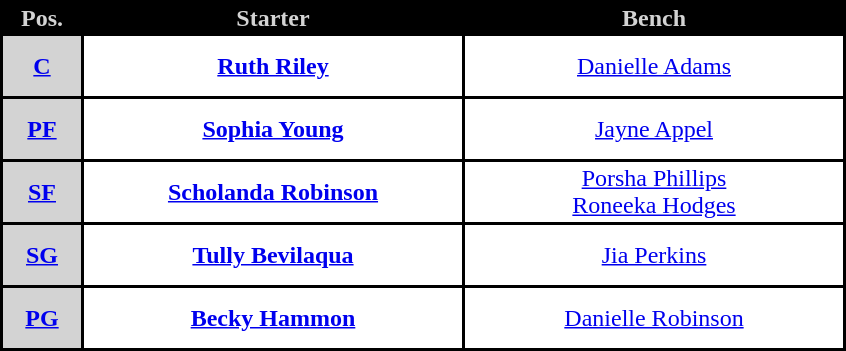<table style="text-align: center; background:#000000; color:#D3D3D3">
<tr>
<th width="50">Pos.</th>
<th width="250">Starter</th>
<th width="250">Bench</th>
</tr>
<tr style="height:40px; background:white; color:#092C57">
<th style="background:#D3D3D3"><a href='#'><span>C</span></a></th>
<td><strong><a href='#'>Ruth Riley</a></strong></td>
<td><a href='#'>Danielle Adams</a></td>
</tr>
<tr style="height:40px; background:white; color:#092C57">
<th style="background:#D3D3D3"><a href='#'><span>PF</span></a></th>
<td><strong><a href='#'>Sophia Young</a></strong></td>
<td><a href='#'>Jayne Appel</a></td>
</tr>
<tr style="height:40px; background:white; color:#092C57">
<th style="background:#D3D3D3"><a href='#'><span>SF</span></a></th>
<td><strong><a href='#'>Scholanda Robinson</a></strong></td>
<td><a href='#'>Porsha Phillips</a><br><a href='#'>Roneeka Hodges</a></td>
</tr>
<tr style="height:40px; background:white; color:#092C57">
<th style="background:#D3D3D3"><a href='#'><span>SG</span></a></th>
<td><strong><a href='#'>Tully Bevilaqua</a></strong></td>
<td><a href='#'>Jia Perkins</a></td>
</tr>
<tr style="height:40px; background:white; color:#092C57">
<th style="background:#D3D3D3"><a href='#'><span>PG</span></a></th>
<td><strong><a href='#'>Becky Hammon</a></strong></td>
<td><a href='#'>Danielle Robinson</a></td>
</tr>
</table>
